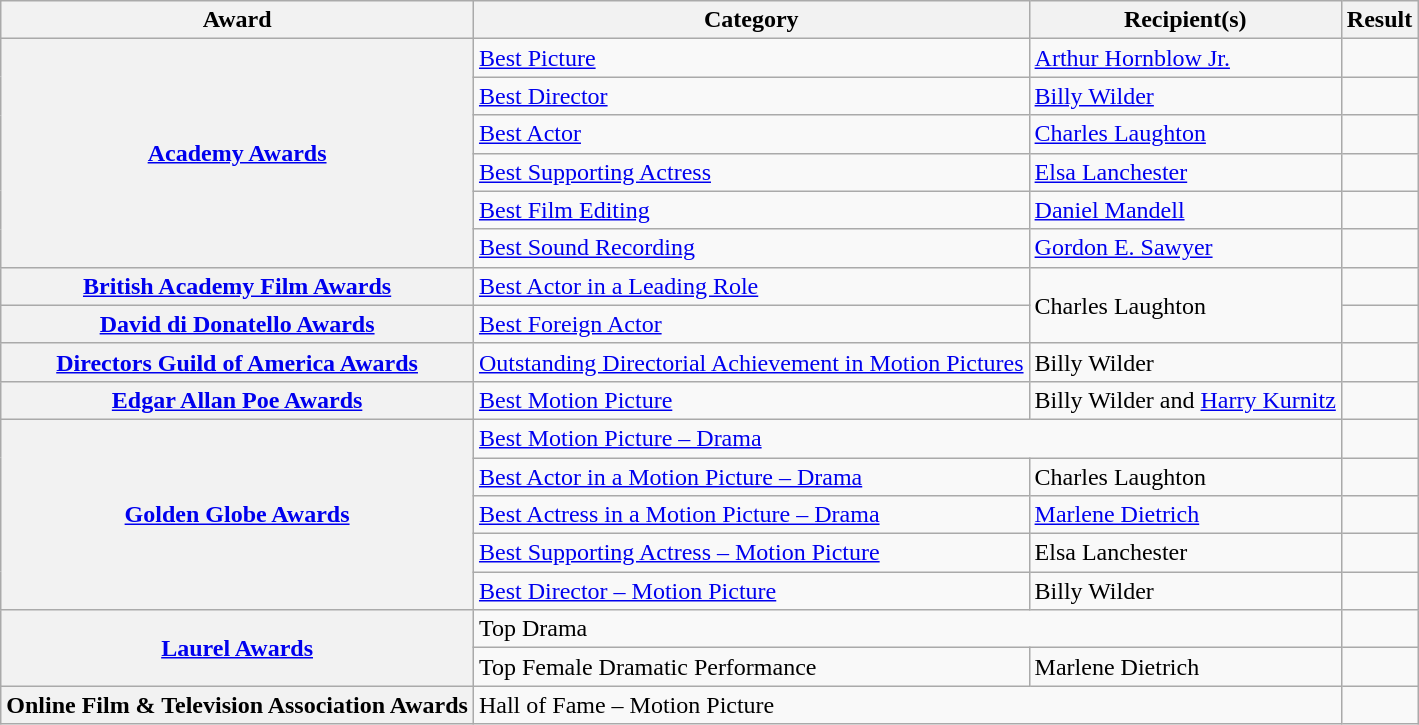<table class="wikitable plainrowheaders">
<tr>
<th scope="col">Award</th>
<th scope="col">Category</th>
<th scope="col">Recipient(s)</th>
<th scope="col">Result</th>
</tr>
<tr>
<th scope="row" rowspan="6"><a href='#'>Academy Awards</a></th>
<td><a href='#'>Best Picture</a></td>
<td><a href='#'>Arthur Hornblow Jr.</a></td>
<td></td>
</tr>
<tr>
<td><a href='#'>Best Director</a></td>
<td><a href='#'>Billy Wilder</a></td>
<td></td>
</tr>
<tr>
<td><a href='#'>Best Actor</a></td>
<td><a href='#'>Charles Laughton</a></td>
<td></td>
</tr>
<tr>
<td><a href='#'>Best Supporting Actress</a></td>
<td><a href='#'>Elsa Lanchester</a></td>
<td></td>
</tr>
<tr>
<td><a href='#'>Best Film Editing</a></td>
<td><a href='#'>Daniel Mandell</a></td>
<td></td>
</tr>
<tr>
<td><a href='#'>Best Sound Recording</a></td>
<td><a href='#'>Gordon E. Sawyer</a></td>
<td></td>
</tr>
<tr>
<th scope="row"><a href='#'>British Academy Film Awards</a></th>
<td><a href='#'>Best Actor in a Leading Role</a></td>
<td rowspan=2>Charles Laughton</td>
<td></td>
</tr>
<tr>
<th scope="row"><a href='#'>David di Donatello Awards</a></th>
<td><a href='#'>Best Foreign Actor</a></td>
<td></td>
</tr>
<tr>
<th scope="row"><a href='#'>Directors Guild of America Awards</a></th>
<td><a href='#'>Outstanding Directorial Achievement in Motion Pictures</a></td>
<td>Billy Wilder</td>
<td></td>
</tr>
<tr>
<th scope="row"><a href='#'>Edgar Allan Poe Awards</a></th>
<td><a href='#'>Best Motion Picture</a></td>
<td>Billy Wilder and <a href='#'>Harry Kurnitz</a></td>
<td></td>
</tr>
<tr>
<th scope="row" rowspan="5"><a href='#'>Golden Globe Awards</a></th>
<td colspan="2"><a href='#'>Best Motion Picture – Drama</a></td>
<td></td>
</tr>
<tr>
<td><a href='#'>Best Actor in a Motion Picture – Drama</a></td>
<td>Charles Laughton</td>
<td></td>
</tr>
<tr>
<td><a href='#'>Best Actress in a Motion Picture – Drama</a></td>
<td><a href='#'>Marlene Dietrich</a></td>
<td></td>
</tr>
<tr>
<td><a href='#'>Best Supporting Actress – Motion Picture</a></td>
<td>Elsa Lanchester</td>
<td></td>
</tr>
<tr>
<td><a href='#'>Best Director – Motion Picture</a></td>
<td>Billy Wilder</td>
<td></td>
</tr>
<tr>
<th scope="row" rowspan="2"><a href='#'>Laurel Awards</a></th>
<td colspan="2">Top Drama</td>
<td></td>
</tr>
<tr>
<td>Top Female Dramatic Performance</td>
<td>Marlene Dietrich</td>
<td></td>
</tr>
<tr>
<th scope="row">Online Film & Television Association Awards</th>
<td colspan="2">Hall of Fame – Motion Picture</td>
<td></td>
</tr>
</table>
